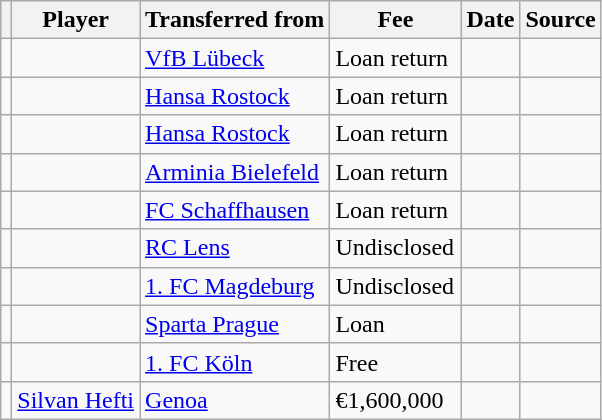<table class="wikitable plainrowheaders sortable">
<tr>
<th></th>
<th scope="col">Player</th>
<th>Transferred from</th>
<th style="width: 80px;">Fee</th>
<th scope="col">Date</th>
<th scope="col">Source</th>
</tr>
<tr>
<td align="center"></td>
<td></td>
<td> <a href='#'>VfB Lübeck</a></td>
<td>Loan return</td>
<td></td>
<td></td>
</tr>
<tr>
<td align="center"></td>
<td></td>
<td> <a href='#'>Hansa Rostock</a></td>
<td>Loan return</td>
<td></td>
<td></td>
</tr>
<tr>
<td align="center"></td>
<td></td>
<td> <a href='#'>Hansa Rostock</a></td>
<td>Loan return</td>
<td></td>
<td></td>
</tr>
<tr>
<td align="center"></td>
<td></td>
<td> <a href='#'>Arminia Bielefeld</a></td>
<td>Loan return</td>
<td></td>
<td></td>
</tr>
<tr>
<td align="center"></td>
<td></td>
<td> <a href='#'>FC Schaffhausen</a></td>
<td>Loan return</td>
<td></td>
<td></td>
</tr>
<tr>
<td align="center"></td>
<td></td>
<td> <a href='#'>RC Lens</a></td>
<td>Undisclosed</td>
<td></td>
<td></td>
</tr>
<tr>
<td align="center"></td>
<td> </td>
<td> <a href='#'>1. FC Magdeburg</a></td>
<td>Undisclosed</td>
<td></td>
<td></td>
</tr>
<tr>
<td align="center"></td>
<td> </td>
<td> <a href='#'>Sparta Prague</a></td>
<td>Loan</td>
<td></td>
<td></td>
</tr>
<tr>
<td align="center"></td>
<td></td>
<td> <a href='#'>1. FC Köln</a></td>
<td>Free</td>
<td></td>
<td></td>
</tr>
<tr>
<td align="center"></td>
<td> <a href='#'>Silvan Hefti</a></td>
<td> <a href='#'>Genoa</a></td>
<td>€1,600,000</td>
<td></td>
<td></td>
</tr>
</table>
